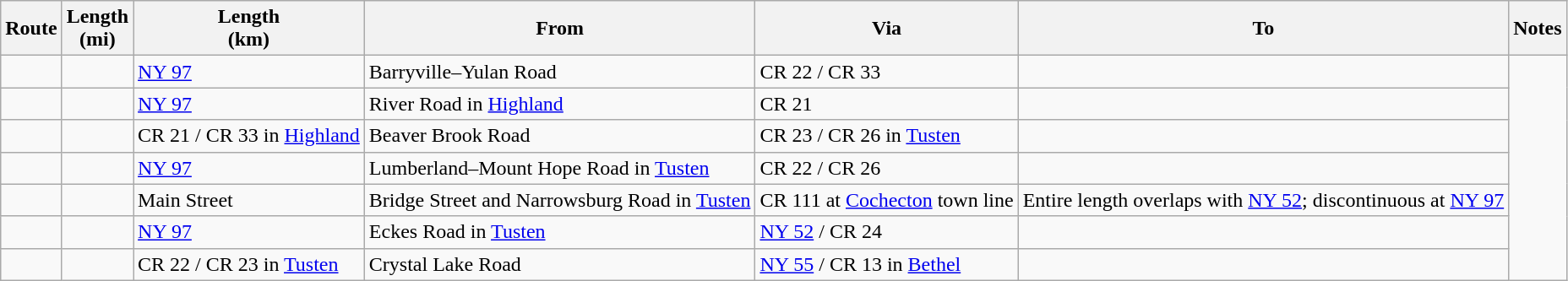<table class="wikitable sortable">
<tr>
<th>Route</th>
<th>Length<br>(mi)</th>
<th>Length<br>(km)</th>
<th class="unsortable">From</th>
<th class="unsortable">Via</th>
<th class="unsortable">To</th>
<th class="unsortable">Notes</th>
</tr>
<tr>
<td id="21"></td>
<td></td>
<td><a href='#'>NY&nbsp;97</a></td>
<td>Barryville–Yulan Road</td>
<td>CR 22 / CR 33</td>
<td></td>
</tr>
<tr>
<td id="21A"></td>
<td></td>
<td><a href='#'>NY&nbsp;97</a></td>
<td>River Road in <a href='#'>Highland</a></td>
<td>CR 21</td>
<td></td>
</tr>
<tr>
<td id="22"></td>
<td></td>
<td>CR 21 / CR 33 in <a href='#'>Highland</a></td>
<td>Beaver Brook Road</td>
<td>CR 23 / CR 26 in <a href='#'>Tusten</a></td>
<td></td>
</tr>
<tr>
<td id="23"></td>
<td></td>
<td><a href='#'>NY&nbsp;97</a></td>
<td>Lumberland–Mount Hope Road in <a href='#'>Tusten</a></td>
<td>CR 22 / CR 26</td>
<td></td>
</tr>
<tr>
<td id="24"></td>
<td></td>
<td>Main Street</td>
<td>Bridge Street and Narrowsburg Road in <a href='#'>Tusten</a></td>
<td>CR 111 at <a href='#'>Cochecton</a> town line</td>
<td>Entire length overlaps with <a href='#'>NY&nbsp;52</a>; discontinuous at <a href='#'>NY&nbsp;97</a></td>
</tr>
<tr>
<td id="25"></td>
<td></td>
<td><a href='#'>NY&nbsp;97</a></td>
<td>Eckes Road in <a href='#'>Tusten</a></td>
<td><a href='#'>NY&nbsp;52</a> / CR 24</td>
<td></td>
</tr>
<tr>
<td id="26"></td>
<td></td>
<td>CR 22 / CR 23 in <a href='#'>Tusten</a></td>
<td>Crystal Lake Road</td>
<td><a href='#'>NY&nbsp;55</a> / CR 13 in <a href='#'>Bethel</a></td>
<td></td>
</tr>
</table>
